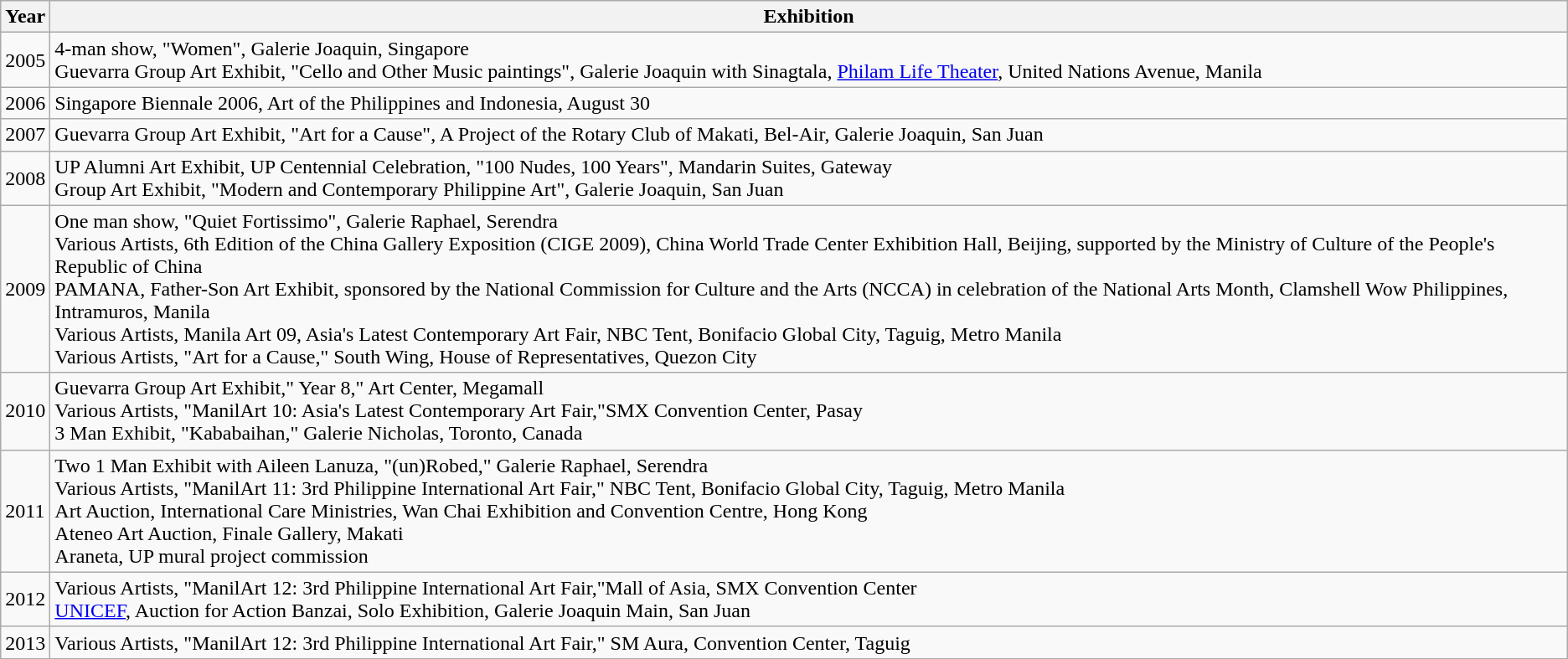<table class="wikitable">
<tr>
<th>Year</th>
<th>Exhibition</th>
</tr>
<tr>
<td>2005</td>
<td>4-man show, "Women", Galerie Joaquin, Singapore<br>Guevarra Group Art Exhibit, "Cello and Other Music paintings", Galerie Joaquin with Sinagtala, <a href='#'>Philam Life Theater</a>, United Nations Avenue, Manila</td>
</tr>
<tr>
<td>2006</td>
<td>Singapore Biennale 2006, Art of the Philippines and Indonesia, August 30</td>
</tr>
<tr>
<td>2007</td>
<td>Guevarra Group Art Exhibit, "Art for a Cause", A Project of the Rotary Club of Makati, Bel-Air, Galerie Joaquin, San Juan</td>
</tr>
<tr>
<td>2008</td>
<td>UP Alumni Art Exhibit, UP Centennial Celebration, "100 Nudes, 100 Years", Mandarin Suites, Gateway<br>Group Art Exhibit, "Modern and Contemporary Philippine Art", Galerie Joaquin, San Juan</td>
</tr>
<tr>
<td>2009</td>
<td>One man show, "Quiet Fortissimo", Galerie Raphael, Serendra<br>Various Artists, 6th Edition of the China Gallery Exposition (CIGE 2009), China World Trade Center Exhibition Hall, Beijing, supported by the Ministry of Culture of the People's Republic of China<br>PAMANA, Father-Son Art Exhibit, sponsored by the National Commission for Culture and the Arts (NCCA) in celebration of the National Arts Month, Clamshell Wow Philippines, Intramuros, Manila<br>Various Artists, Manila Art 09, Asia's Latest Contemporary Art Fair, NBC Tent, Bonifacio Global City, Taguig, Metro Manila<br>Various Artists, "Art for a Cause," South Wing, House of Representatives, Quezon City</td>
</tr>
<tr>
<td>2010</td>
<td>Guevarra Group Art Exhibit," Year 8," Art Center, Megamall<br>Various Artists, "ManilArt 10: Asia's Latest Contemporary Art Fair,"SMX Convention Center, Pasay<br>3 Man Exhibit, "Kababaihan," Galerie Nicholas, Toronto, Canada</td>
</tr>
<tr>
<td>2011</td>
<td>Two 1 Man Exhibit with Aileen Lanuza, "(un)Robed," Galerie Raphael, Serendra<br>Various Artists, "ManilArt 11: 3rd Philippine International Art Fair," NBC Tent, Bonifacio Global City, Taguig, Metro Manila<br>Art Auction, International Care Ministries, Wan Chai Exhibition and Convention Centre, Hong Kong<br>Ateneo Art Auction, Finale Gallery, Makati<br>Araneta, UP mural project commission</td>
</tr>
<tr>
<td>2012</td>
<td>Various Artists, "ManilArt 12: 3rd Philippine International Art Fair,"Mall of Asia, SMX Convention Center<br><a href='#'>UNICEF</a>, Auction for Action
Banzai, Solo Exhibition, Galerie Joaquin Main, San Juan</td>
</tr>
<tr>
<td>2013</td>
<td>Various Artists, "ManilArt 12: 3rd Philippine International Art Fair," SM Aura, Convention Center, Taguig</td>
</tr>
</table>
